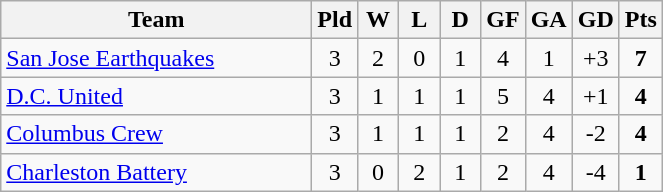<table class="wikitable" style="text-align: center;">
<tr>
<th width="200">Team</th>
<th width="20">Pld</th>
<th width="20">W</th>
<th width="20">L</th>
<th width="20">D</th>
<th width="20">GF</th>
<th width="20">GA</th>
<th width="20">GD</th>
<th width="20">Pts</th>
</tr>
<tr>
<td style="text-align:left;"><a href='#'>San Jose Earthquakes</a></td>
<td>3</td>
<td>2</td>
<td>0</td>
<td>1</td>
<td>4</td>
<td>1</td>
<td>+3</td>
<td><strong>7</strong></td>
</tr>
<tr>
<td style="text-align:left;"><a href='#'>D.C. United</a></td>
<td>3</td>
<td>1</td>
<td>1</td>
<td>1</td>
<td>5</td>
<td>4</td>
<td>+1</td>
<td><strong>4</strong></td>
</tr>
<tr>
<td style="text-align:left;"><a href='#'>Columbus Crew</a></td>
<td>3</td>
<td>1</td>
<td>1</td>
<td>1</td>
<td>2</td>
<td>4</td>
<td>-2</td>
<td><strong>4</strong></td>
</tr>
<tr>
<td style="text-align:left;"><a href='#'>Charleston Battery</a></td>
<td>3</td>
<td>0</td>
<td>2</td>
<td>1</td>
<td>2</td>
<td>4</td>
<td>-4</td>
<td><strong>1</strong></td>
</tr>
</table>
